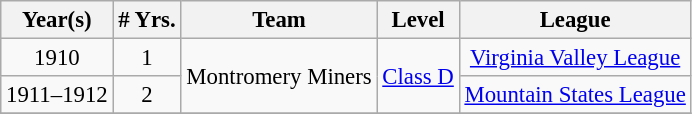<table class="wikitable" style="text-align:center; font-size: 95%;">
<tr>
<th>Year(s)</th>
<th># Yrs.</th>
<th>Team</th>
<th>Level</th>
<th>League</th>
</tr>
<tr>
<td>1910</td>
<td>1</td>
<td rowspan=2>Montromery Miners</td>
<td rowspan=2><a href='#'>Class D</a></td>
<td><a href='#'>Virginia Valley League</a></td>
</tr>
<tr>
<td>1911–1912</td>
<td>2</td>
<td><a href='#'>Mountain States League</a></td>
</tr>
<tr>
</tr>
</table>
